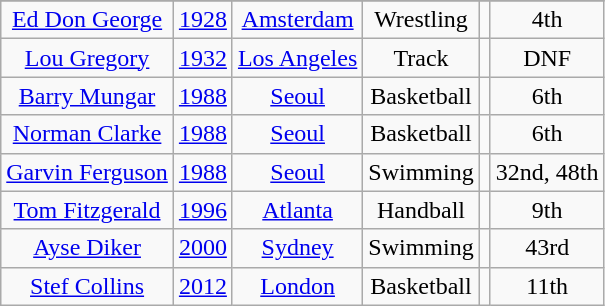<table class="wikitable" style="text-align:center">
<tr>
</tr>
<tr>
<td><a href='#'>Ed Don George</a></td>
<td><a href='#'>1928</a></td>
<td><a href='#'>Amsterdam</a></td>
<td>Wrestling</td>
<td></td>
<td style="text-align:center;">4th</td>
</tr>
<tr>
<td><a href='#'>Lou Gregory</a></td>
<td><a href='#'>1932</a></td>
<td><a href='#'>Los Angeles</a></td>
<td>Track</td>
<td></td>
<td style="text-align:center;">DNF</td>
</tr>
<tr>
<td><a href='#'>Barry Mungar</a></td>
<td><a href='#'>1988</a></td>
<td><a href='#'>Seoul</a></td>
<td>Basketball</td>
<td></td>
<td style="text-align:center;">6th</td>
</tr>
<tr>
<td><a href='#'>Norman Clarke</a></td>
<td><a href='#'>1988</a></td>
<td><a href='#'>Seoul</a></td>
<td>Basketball</td>
<td></td>
<td style="text-align:center;">6th</td>
</tr>
<tr>
<td><a href='#'>Garvin Ferguson</a></td>
<td><a href='#'>1988</a></td>
<td><a href='#'>Seoul</a></td>
<td>Swimming</td>
<td></td>
<td style="text-align:center;">32nd, 48th</td>
</tr>
<tr>
<td><a href='#'>Tom Fitzgerald</a></td>
<td><a href='#'>1996</a></td>
<td><a href='#'>Atlanta</a></td>
<td>Handball</td>
<td></td>
<td style="text-align:center;">9th</td>
</tr>
<tr>
<td><a href='#'>Ayse Diker</a></td>
<td><a href='#'>2000</a></td>
<td><a href='#'>Sydney</a></td>
<td>Swimming</td>
<td></td>
<td style="text-align:center;">43rd</td>
</tr>
<tr>
<td><a href='#'>Stef Collins</a></td>
<td><a href='#'>2012</a></td>
<td><a href='#'>London</a></td>
<td>Basketball</td>
<td></td>
<td style="text-align:center;">11th</td>
</tr>
</table>
